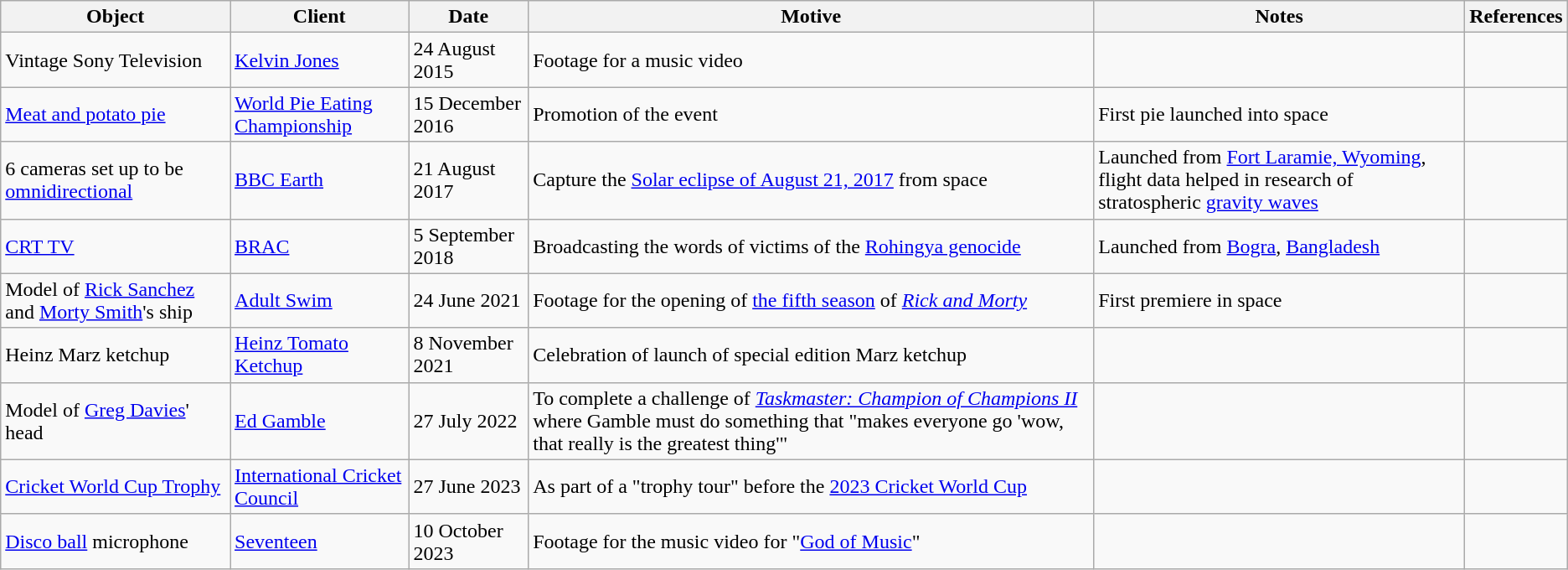<table class="wikitable sortable">
<tr>
<th>Object</th>
<th>Client</th>
<th>Date</th>
<th>Motive</th>
<th>Notes</th>
<th>References</th>
</tr>
<tr>
<td>Vintage Sony Television</td>
<td><a href='#'>Kelvin Jones</a></td>
<td>24 August 2015</td>
<td>Footage for a music video</td>
<td></td>
<td></td>
</tr>
<tr>
<td><a href='#'>Meat and potato pie</a></td>
<td><a href='#'>World Pie Eating Championship</a></td>
<td>15 December 2016</td>
<td>Promotion of the event</td>
<td>First pie launched into space</td>
<td></td>
</tr>
<tr>
<td>6 cameras set up to be <a href='#'>omnidirectional</a></td>
<td><a href='#'>BBC Earth</a></td>
<td>21 August 2017</td>
<td>Capture the <a href='#'>Solar eclipse of August 21, 2017</a> from space</td>
<td>Launched from <a href='#'>Fort Laramie, Wyoming</a>, flight data helped in research of stratospheric <a href='#'>gravity waves</a></td>
<td></td>
</tr>
<tr>
<td><a href='#'>CRT TV</a></td>
<td><a href='#'>BRAC</a></td>
<td>5 September 2018</td>
<td>Broadcasting the words of victims of the <a href='#'>Rohingya genocide</a></td>
<td>Launched from <a href='#'>Bogra</a>, <a href='#'>Bangladesh</a></td>
<td></td>
</tr>
<tr>
<td>Model of <a href='#'>Rick Sanchez</a> and <a href='#'>Morty Smith</a>'s ship</td>
<td><a href='#'>Adult Swim</a></td>
<td>24 June 2021</td>
<td>Footage for the opening of <a href='#'>the fifth season</a> of <em><a href='#'>Rick and Morty</a></em></td>
<td>First premiere in space</td>
<td></td>
</tr>
<tr>
<td>Heinz Marz ketchup</td>
<td><a href='#'>Heinz Tomato Ketchup</a></td>
<td>8 November 2021</td>
<td>Celebration of launch of special edition Marz ketchup</td>
<td></td>
<td></td>
</tr>
<tr>
<td>Model of <a href='#'>Greg Davies</a>' head</td>
<td><a href='#'>Ed Gamble</a></td>
<td>27 July 2022</td>
<td>To complete a challenge of <em><a href='#'>Taskmaster: Champion of Champions II</a></em> where Gamble must do something that "makes everyone go 'wow, that really is the greatest thing'"</td>
<td></td>
<td></td>
</tr>
<tr>
<td><a href='#'>Cricket World Cup Trophy</a></td>
<td><a href='#'>International Cricket Council</a></td>
<td>27 June 2023</td>
<td>As part of a "trophy tour" before the <a href='#'>2023 Cricket World Cup</a></td>
<td></td>
<td></td>
</tr>
<tr>
<td><a href='#'>Disco ball</a> microphone</td>
<td><a href='#'>Seventeen</a></td>
<td>10 October 2023</td>
<td>Footage for the music video for "<a href='#'>God of Music</a>"</td>
<td></td>
<td></td>
</tr>
</table>
